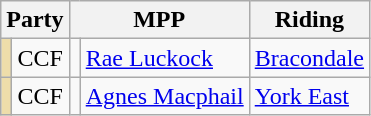<table class="wikitable">
<tr>
<th colspan="2">Party</th>
<th colspan="2">MPP</th>
<th>Riding</th>
</tr>
<tr>
<td style="background-color:#EEDDAA;"></td>
<td style="text-align:left;">CCF</td>
<td></td>
<td><a href='#'>Rae Luckock</a></td>
<td><a href='#'>Bracondale</a></td>
</tr>
<tr>
<td style="background-color:#EEDDAA;"></td>
<td style="text-align:left;">CCF</td>
<td></td>
<td><a href='#'>Agnes Macphail</a></td>
<td><a href='#'>York East</a></td>
</tr>
</table>
